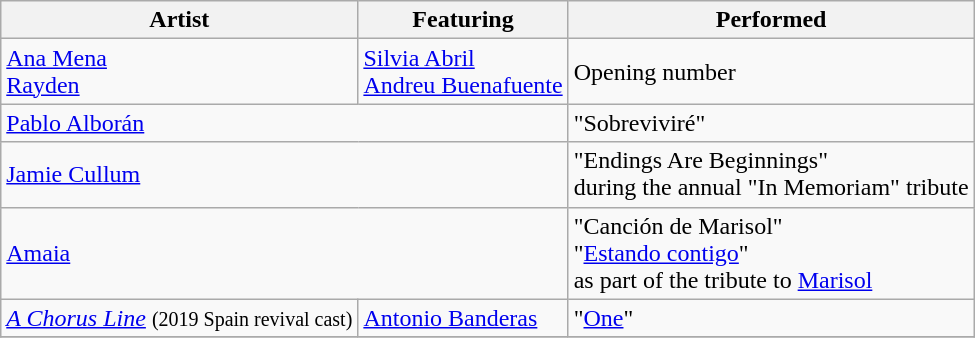<table class="wikitable">
<tr>
<th>Artist</th>
<th>Featuring</th>
<th>Performed</th>
</tr>
<tr>
<td><a href='#'>Ana Mena</a><br><a href='#'>Rayden</a></td>
<td><a href='#'>Silvia Abril</a><br><a href='#'>Andreu Buenafuente</a></td>
<td>Opening number</td>
</tr>
<tr>
<td colspan="2"><a href='#'>Pablo Alborán</a></td>
<td>"Sobreviviré"</td>
</tr>
<tr>
<td colspan="2"><a href='#'>Jamie Cullum</a></td>
<td>"Endings Are Beginnings"<br>during the annual "In Memoriam" tribute</td>
</tr>
<tr>
<td colspan="2"><a href='#'>Amaia</a><br></td>
<td>"Canción de Marisol"<br>"<a href='#'>Estando contigo</a>"<br>as part of the tribute to <a href='#'>Marisol</a></td>
</tr>
<tr>
<td><em><a href='#'>A Chorus Line</a></em> <small>(2019 Spain revival cast)</small></td>
<td><a href='#'>Antonio Banderas</a></td>
<td>"<a href='#'>One</a>"</td>
</tr>
<tr>
</tr>
</table>
